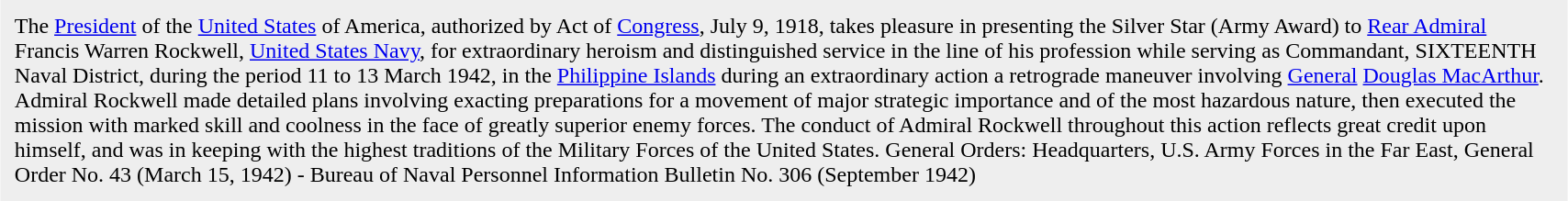<table border="0" cellpadding="10" cellspacing="0" align="center" width="90%" style="background-color: #EEEEEE;">
<tr ---->
<td>The <a href='#'>President</a> of the <a href='#'>United States</a> of America, authorized by Act of <a href='#'>Congress</a>, July 9, 1918, takes pleasure in presenting the Silver Star (Army Award) to <a href='#'>Rear Admiral</a> Francis Warren Rockwell, <a href='#'>United States Navy</a>, for extraordinary heroism and distinguished service in the line of his profession while serving as Commandant, SIXTEENTH Naval District, during the period 11 to 13 March 1942, in the <a href='#'>Philippine Islands</a> during an extraordinary action a retrograde maneuver involving <a href='#'>General</a> <a href='#'>Douglas MacArthur</a>. Admiral Rockwell made detailed plans involving exacting preparations for a movement of major strategic importance and of the most hazardous nature, then executed the mission with marked skill and coolness in the face of greatly superior enemy forces. The conduct of Admiral Rockwell throughout this action reflects great credit upon himself, and was in keeping with the highest traditions of the Military Forces of the United States. General Orders: Headquarters, U.S. Army Forces in the Far East, General Order No. 43 (March 15, 1942) - Bureau of Naval Personnel Information Bulletin No. 306 (September 1942)</td>
</tr>
</table>
